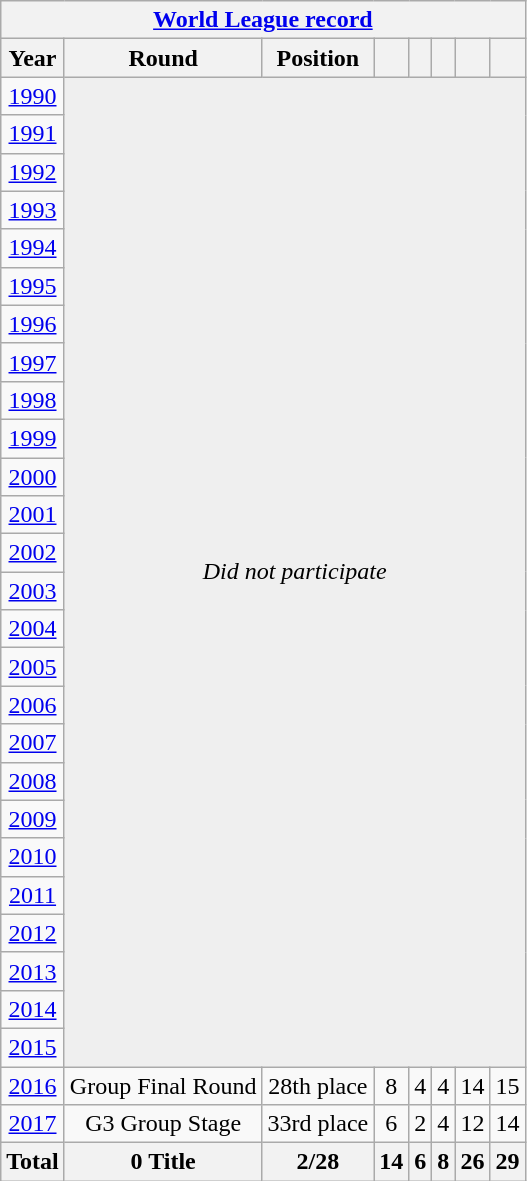<table class="wikitable" style="text-align:center">
<tr>
<th colspan=8><a href='#'>World League record</a></th>
</tr>
<tr>
<th>Year</th>
<th>Round</th>
<th>Position</th>
<th></th>
<th></th>
<th></th>
<th></th>
<th></th>
</tr>
<tr>
<td> <a href='#'>1990</a></td>
<td bgcolor=#efefef colspan=7 rowspan=26><em>Did not participate</em></td>
</tr>
<tr>
<td> <a href='#'>1991</a></td>
</tr>
<tr>
<td> <a href='#'>1992</a></td>
</tr>
<tr>
<td> <a href='#'>1993</a></td>
</tr>
<tr>
<td> <a href='#'>1994</a></td>
</tr>
<tr>
<td> <a href='#'>1995</a></td>
</tr>
<tr>
<td> <a href='#'>1996</a></td>
</tr>
<tr>
<td> <a href='#'>1997</a></td>
</tr>
<tr>
<td> <a href='#'>1998</a></td>
</tr>
<tr>
<td> <a href='#'>1999</a></td>
</tr>
<tr>
<td> <a href='#'>2000</a></td>
</tr>
<tr>
<td> <a href='#'>2001</a></td>
</tr>
<tr>
<td> <a href='#'>2002</a></td>
</tr>
<tr>
<td> <a href='#'>2003</a></td>
</tr>
<tr>
<td> <a href='#'>2004</a></td>
</tr>
<tr>
<td> <a href='#'>2005</a></td>
</tr>
<tr>
<td> <a href='#'>2006</a></td>
</tr>
<tr>
<td> <a href='#'>2007</a></td>
</tr>
<tr>
<td> <a href='#'>2008</a></td>
</tr>
<tr>
<td> <a href='#'>2009</a></td>
</tr>
<tr>
<td> <a href='#'>2010</a></td>
</tr>
<tr>
<td> <a href='#'>2011</a></td>
</tr>
<tr>
<td> <a href='#'>2012</a></td>
</tr>
<tr>
<td> <a href='#'>2013</a></td>
</tr>
<tr>
<td> <a href='#'>2014</a></td>
</tr>
<tr>
<td> <a href='#'>2015</a></td>
</tr>
<tr>
<td> <a href='#'>2016</a></td>
<td>Group Final Round</td>
<td>28th place</td>
<td>8</td>
<td>4</td>
<td>4</td>
<td>14</td>
<td>15</td>
</tr>
<tr>
<td> <a href='#'>2017</a></td>
<td>G3 Group Stage</td>
<td>33rd place</td>
<td>6</td>
<td>2</td>
<td>4</td>
<td>12</td>
<td>14</td>
</tr>
<tr>
<th>Total</th>
<th>0 Title</th>
<th>2/28</th>
<th>14</th>
<th>6</th>
<th>8</th>
<th>26</th>
<th>29</th>
</tr>
</table>
